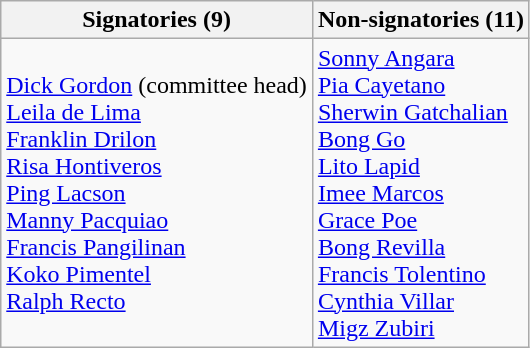<table class="wikitable">
<tr>
<th>Signatories (9)</th>
<th>Non-signatories (11)</th>
</tr>
<tr>
<td><a href='#'>Dick Gordon</a> (committee head)<br><a href='#'>Leila de Lima</a><br><a href='#'>Franklin Drilon</a><br><a href='#'>Risa Hontiveros</a><br><a href='#'>Ping Lacson</a><br><a href='#'>Manny Pacquiao</a><br><a href='#'>Francis Pangilinan</a><br><a href='#'>Koko Pimentel</a><br><a href='#'>Ralph Recto</a></td>
<td><a href='#'>Sonny Angara</a><br><a href='#'>Pia Cayetano</a><br><a href='#'>Sherwin Gatchalian</a><br><a href='#'>Bong Go</a><br><a href='#'>Lito Lapid</a><br><a href='#'>Imee Marcos</a><br><a href='#'>Grace Poe</a><br><a href='#'>Bong Revilla</a><br><a href='#'>Francis Tolentino</a><br> <a href='#'>Cynthia Villar</a><br><a href='#'>Migz Zubiri</a></td>
</tr>
</table>
